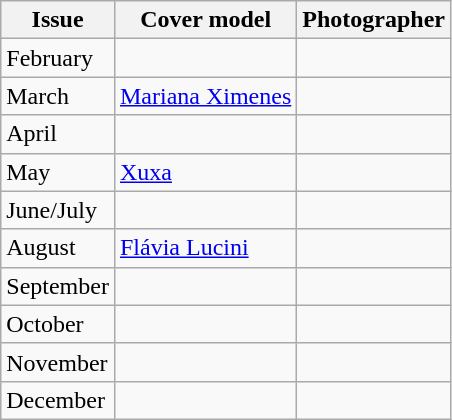<table class="sortable wikitable">
<tr>
<th>Issue</th>
<th>Cover model</th>
<th>Photographer</th>
</tr>
<tr>
<td>February</td>
<td></td>
<td></td>
</tr>
<tr>
<td>March</td>
<td><a href='#'>Mariana Ximenes</a></td>
<td></td>
</tr>
<tr>
<td>April</td>
<td></td>
<td></td>
</tr>
<tr>
<td>May</td>
<td><a href='#'>Xuxa</a></td>
<td></td>
</tr>
<tr>
<td>June/July</td>
<td></td>
<td></td>
</tr>
<tr>
<td>August</td>
<td><a href='#'>Flávia Lucini</a></td>
<td></td>
</tr>
<tr>
<td>September</td>
<td></td>
<td></td>
</tr>
<tr>
<td>October</td>
<td></td>
<td></td>
</tr>
<tr>
<td>November</td>
<td></td>
<td></td>
</tr>
<tr>
<td>December</td>
<td></td>
<td></td>
</tr>
</table>
